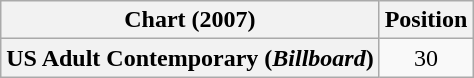<table class="wikitable plainrowheaders" style="text-align:center">
<tr>
<th scope="col">Chart (2007)</th>
<th scope="col">Position</th>
</tr>
<tr>
<th scope="row">US Adult Contemporary (<em>Billboard</em>)</th>
<td>30</td>
</tr>
</table>
